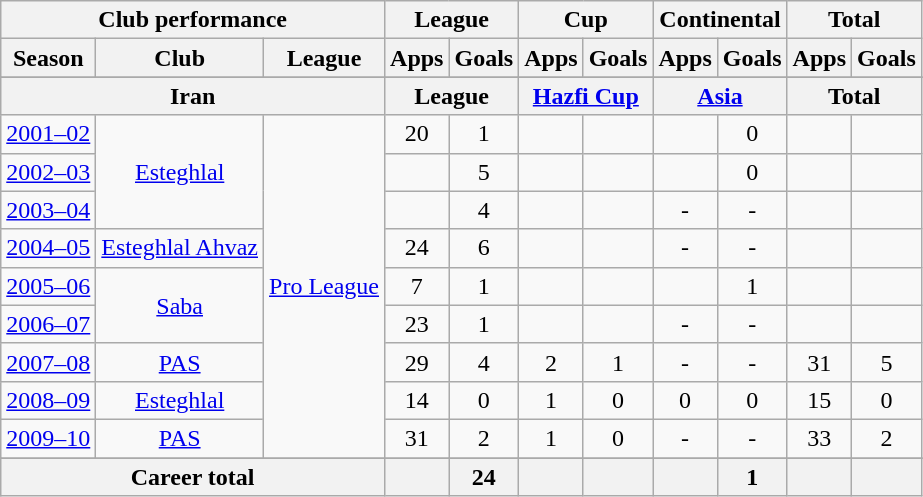<table class="wikitable" style="text-align:center">
<tr>
<th colspan=3>Club performance</th>
<th colspan=2>League</th>
<th colspan=2>Cup</th>
<th colspan=2>Continental</th>
<th colspan=2>Total</th>
</tr>
<tr>
<th>Season</th>
<th>Club</th>
<th>League</th>
<th>Apps</th>
<th>Goals</th>
<th>Apps</th>
<th>Goals</th>
<th>Apps</th>
<th>Goals</th>
<th>Apps</th>
<th>Goals</th>
</tr>
<tr>
</tr>
<tr>
<th colspan=3>Iran</th>
<th colspan=2>League</th>
<th colspan=2><a href='#'>Hazfi Cup</a></th>
<th colspan=2><a href='#'>Asia</a></th>
<th colspan=2>Total</th>
</tr>
<tr>
<td><a href='#'>2001–02</a></td>
<td rowspan="3"><a href='#'>Esteghlal</a></td>
<td rowspan="9"><a href='#'>Pro League</a></td>
<td>20</td>
<td>1</td>
<td></td>
<td></td>
<td></td>
<td>0</td>
<td></td>
<td></td>
</tr>
<tr>
<td><a href='#'>2002–03</a></td>
<td></td>
<td>5</td>
<td></td>
<td></td>
<td></td>
<td>0</td>
<td></td>
<td></td>
</tr>
<tr>
<td><a href='#'>2003–04</a></td>
<td></td>
<td>4</td>
<td></td>
<td></td>
<td>-</td>
<td>-</td>
<td></td>
<td></td>
</tr>
<tr>
<td><a href='#'>2004–05</a></td>
<td><a href='#'>Esteghlal Ahvaz</a></td>
<td>24</td>
<td>6</td>
<td></td>
<td></td>
<td>-</td>
<td>-</td>
<td></td>
<td></td>
</tr>
<tr>
<td><a href='#'>2005–06</a></td>
<td rowspan="2"><a href='#'>Saba</a></td>
<td>7</td>
<td>1</td>
<td></td>
<td></td>
<td></td>
<td>1</td>
<td></td>
<td></td>
</tr>
<tr>
<td><a href='#'>2006–07</a></td>
<td>23</td>
<td>1</td>
<td></td>
<td></td>
<td>-</td>
<td>-</td>
<td></td>
<td></td>
</tr>
<tr>
<td><a href='#'>2007–08</a></td>
<td><a href='#'>PAS</a></td>
<td>29</td>
<td>4</td>
<td>2</td>
<td>1</td>
<td>-</td>
<td>-</td>
<td>31</td>
<td>5</td>
</tr>
<tr>
<td><a href='#'>2008–09</a></td>
<td><a href='#'>Esteghlal</a></td>
<td>14</td>
<td>0</td>
<td>1</td>
<td>0</td>
<td>0</td>
<td>0</td>
<td>15</td>
<td>0</td>
</tr>
<tr>
<td><a href='#'>2009–10</a></td>
<td><a href='#'>PAS</a></td>
<td>31</td>
<td>2</td>
<td>1</td>
<td>0</td>
<td>-</td>
<td>-</td>
<td>33</td>
<td>2</td>
</tr>
<tr>
</tr>
<tr>
<th colspan=3>Career total</th>
<th></th>
<th>24</th>
<th></th>
<th></th>
<th></th>
<th>1</th>
<th></th>
<th></th>
</tr>
</table>
